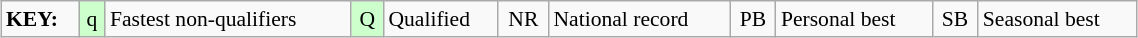<table class="wikitable" style="margin:0.5em auto; font-size:90%;position:relative;" width=60%>
<tr>
<td><strong>KEY:</strong></td>
<td bgcolor=ccffcc align=center>q</td>
<td>Fastest non-qualifiers</td>
<td bgcolor=ccffcc align=center>Q</td>
<td>Qualified</td>
<td align=center>NR</td>
<td>National record</td>
<td align=center>PB</td>
<td>Personal best</td>
<td align=center>SB</td>
<td>Seasonal best</td>
</tr>
</table>
